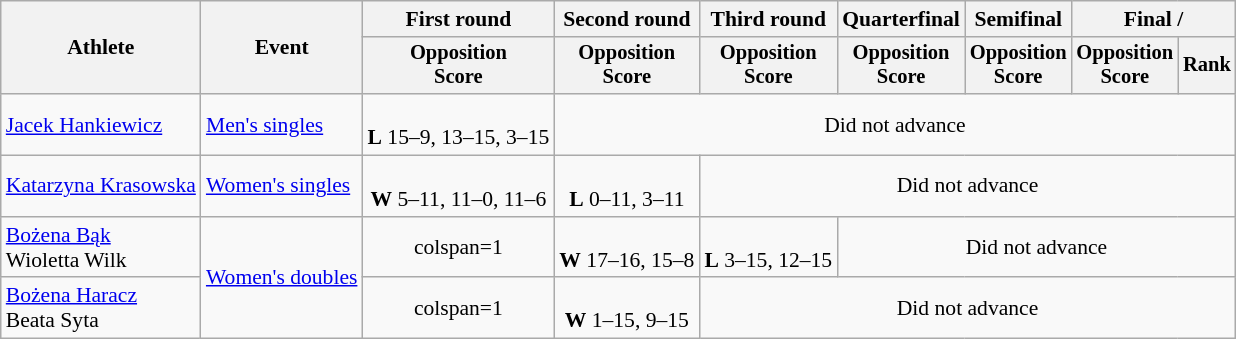<table class=wikitable style="font-size:90%">
<tr>
<th rowspan="2">Athlete</th>
<th rowspan="2">Event</th>
<th>First round</th>
<th>Second round</th>
<th>Third round</th>
<th>Quarterfinal</th>
<th>Semifinal</th>
<th colspan=2>Final / </th>
</tr>
<tr style="font-size:95%">
<th>Opposition<br>Score</th>
<th>Opposition<br>Score</th>
<th>Opposition<br>Score</th>
<th>Opposition<br>Score</th>
<th>Opposition<br>Score</th>
<th>Opposition<br>Score</th>
<th>Rank</th>
</tr>
<tr align=center>
<td align=left><a href='#'>Jacek Hankiewicz</a></td>
<td align=left><a href='#'>Men's singles</a></td>
<td><br><strong>L</strong> 15–9, 13–15, 3–15</td>
<td colspan=6>Did not advance</td>
</tr>
<tr align=center>
<td align=left><a href='#'>Katarzyna Krasowska</a></td>
<td align=left><a href='#'>Women's singles</a></td>
<td><br><strong>W</strong> 5–11, 11–0, 11–6</td>
<td><br><strong>L</strong> 0–11, 3–11</td>
<td colspan=5>Did not advance</td>
</tr>
<tr align=center>
<td align=left><a href='#'>Bożena Bąk</a><br>Wioletta Wilk</td>
<td align=left rowspan=3><a href='#'>Women's doubles</a></td>
<td>colspan=1 </td>
<td><br><strong>W</strong> 17–16, 15–8</td>
<td><br><strong>L</strong> 3–15, 12–15</td>
<td colspan=5>Did not advance</td>
</tr>
<tr align=center>
<td align=left><a href='#'>Bożena Haracz</a><br>Beata Syta</td>
<td>colspan=1 </td>
<td><br><strong>W</strong> 1–15, 9–15</td>
<td colspan=6>Did not advance</td>
</tr>
</table>
